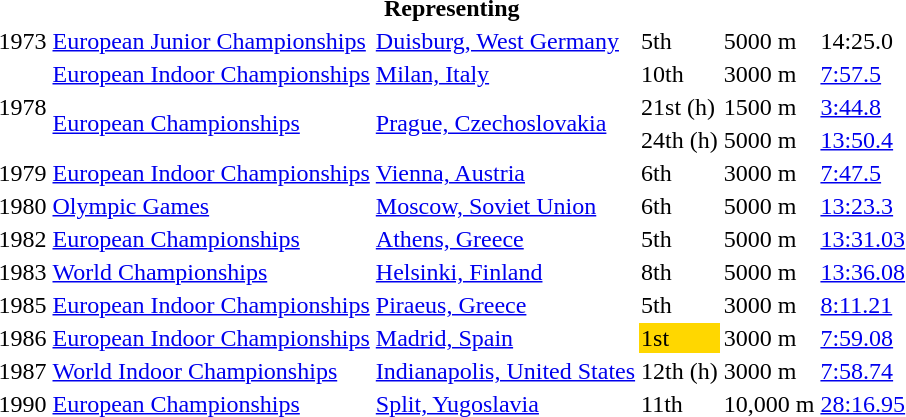<table>
<tr>
<th colspan="6">Representing </th>
</tr>
<tr>
<td>1973</td>
<td><a href='#'>European Junior Championships</a></td>
<td><a href='#'>Duisburg, West Germany</a></td>
<td>5th</td>
<td>5000 m</td>
<td>14:25.0</td>
</tr>
<tr>
<td rowspan=3>1978</td>
<td><a href='#'>European Indoor Championships</a></td>
<td><a href='#'>Milan, Italy</a></td>
<td>10th</td>
<td>3000 m</td>
<td><a href='#'>7:57.5</a></td>
</tr>
<tr>
<td rowspan=2><a href='#'>European Championships</a></td>
<td rowspan=2><a href='#'>Prague, Czechoslovakia</a></td>
<td>21st (h)</td>
<td>1500 m</td>
<td><a href='#'>3:44.8</a></td>
</tr>
<tr>
<td>24th (h)</td>
<td>5000 m</td>
<td><a href='#'>13:50.4</a></td>
</tr>
<tr>
<td>1979</td>
<td><a href='#'>European Indoor Championships</a></td>
<td><a href='#'>Vienna, Austria</a></td>
<td>6th</td>
<td>3000 m</td>
<td><a href='#'>7:47.5</a></td>
</tr>
<tr>
<td>1980</td>
<td><a href='#'>Olympic Games</a></td>
<td><a href='#'>Moscow, Soviet Union</a></td>
<td>6th</td>
<td>5000 m</td>
<td><a href='#'>13:23.3</a></td>
</tr>
<tr>
<td>1982</td>
<td><a href='#'>European Championships</a></td>
<td><a href='#'>Athens, Greece</a></td>
<td>5th</td>
<td>5000 m</td>
<td><a href='#'>13:31.03</a></td>
</tr>
<tr>
<td>1983</td>
<td><a href='#'>World Championships</a></td>
<td><a href='#'>Helsinki, Finland</a></td>
<td>8th</td>
<td>5000 m</td>
<td><a href='#'>13:36.08</a></td>
</tr>
<tr>
<td>1985</td>
<td><a href='#'>European Indoor Championships</a></td>
<td><a href='#'>Piraeus, Greece</a></td>
<td>5th</td>
<td>3000 m</td>
<td><a href='#'>8:11.21</a></td>
</tr>
<tr>
<td>1986</td>
<td><a href='#'>European Indoor Championships</a></td>
<td><a href='#'>Madrid, Spain</a></td>
<td bgcolor=gold>1st</td>
<td>3000 m</td>
<td><a href='#'>7:59.08</a></td>
</tr>
<tr>
<td>1987</td>
<td><a href='#'>World Indoor Championships</a></td>
<td><a href='#'>Indianapolis, United States</a></td>
<td>12th (h)</td>
<td>3000 m</td>
<td><a href='#'>7:58.74</a></td>
</tr>
<tr>
<td>1990</td>
<td><a href='#'>European Championships</a></td>
<td><a href='#'>Split, Yugoslavia</a></td>
<td>11th</td>
<td>10,000 m</td>
<td><a href='#'>28:16.95</a></td>
</tr>
</table>
